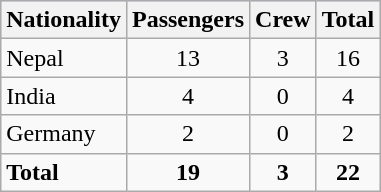<table class="wikitable">
<tr style="background:#ccccff;">
<th rowspan=1>Nationality</th>
<th colspan=1>Passengers</th>
<th colspan=1>Crew</th>
<th colspan=1>Total</th>
</tr>
<tr valign=top>
<td>Nepal</td>
<td style="text-align:center;">13</td>
<td style="text-align:center;">3</td>
<td style="text-align:center;">16</td>
</tr>
<tr valign=top>
<td>India</td>
<td style="text-align:center;">4</td>
<td style="text-align:center;">0</td>
<td style="text-align:center;">4</td>
</tr>
<tr valign=top>
<td>Germany</td>
<td style="text-align:center;">2</td>
<td style="text-align:center;">0</td>
<td style="text-align:center;">2</td>
</tr>
<tr valign=top>
<td><strong>Total</strong></td>
<td style="text-align:center;"><strong>19</strong></td>
<td style="text-align:center;"><strong>3</strong></td>
<td style="text-align:center;"><strong>22</strong></td>
</tr>
</table>
